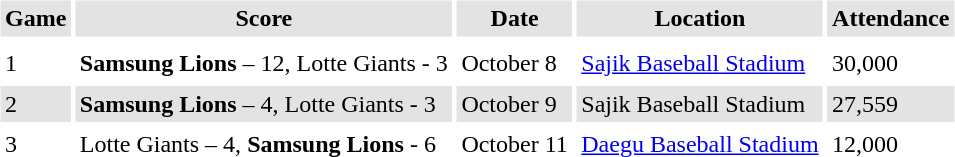<table border="0" cellspacing="3" cellpadding="3">
<tr style="background: #e3e3e3;">
<th>Game</th>
<th>Score</th>
<th>Date</th>
<th>Location</th>
<th>Attendance</th>
</tr>
<tr style="background: #e3e3e3;">
</tr>
<tr>
<td>1</td>
<td><strong>Samsung Lions</strong> – 12, Lotte Giants - 3</td>
<td>October 8</td>
<td><a href='#'>Sajik Baseball Stadium</a></td>
<td>30,000</td>
</tr>
<tr style="background: #e3e3e3;">
<td>2</td>
<td><strong>Samsung Lions</strong> – 4, Lotte Giants - 3</td>
<td>October 9</td>
<td>Sajik Baseball Stadium</td>
<td>27,559</td>
</tr>
<tr>
<td>3</td>
<td>Lotte Giants – 4, <strong>Samsung Lions</strong> - 6</td>
<td>October 11</td>
<td><a href='#'>Daegu Baseball Stadium</a></td>
<td>12,000</td>
</tr>
</table>
